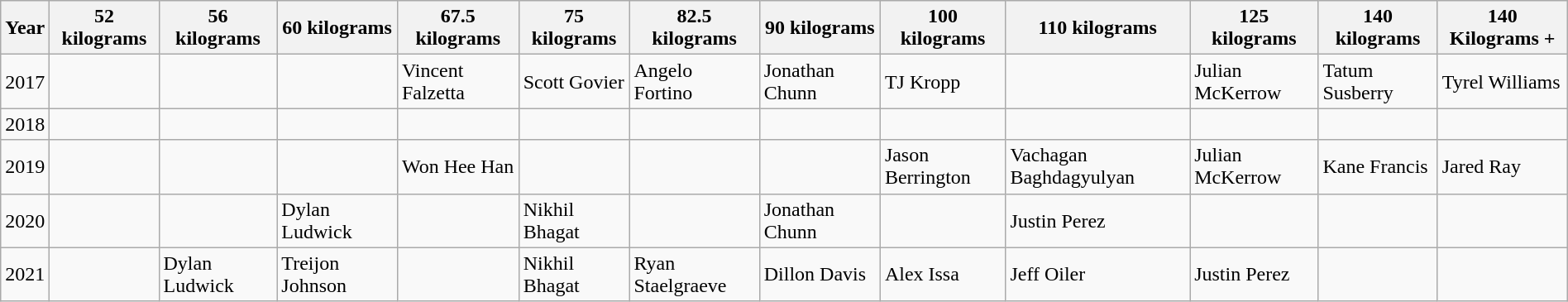<table class="sortable wikitable" style="margin:auto;">
<tr>
<th>Year</th>
<th>52 kilograms</th>
<th>56 kilograms</th>
<th>60 kilograms</th>
<th>67.5 kilograms</th>
<th>75 kilograms</th>
<th>82.5 kilograms</th>
<th>90 kilograms</th>
<th>100 kilograms</th>
<th>110 kilograms</th>
<th>125 kilograms</th>
<th>140 kilograms</th>
<th>140 Kilograms +</th>
</tr>
<tr>
<td>2017</td>
<td></td>
<td></td>
<td></td>
<td> Vincent Falzetta</td>
<td> Scott Govier</td>
<td> Angelo Fortino</td>
<td> Jonathan Chunn</td>
<td> TJ Kropp</td>
<td></td>
<td> Julian McKerrow</td>
<td> Tatum Susberry</td>
<td> Tyrel Williams</td>
</tr>
<tr>
<td>2018</td>
<td></td>
<td></td>
<td></td>
<td></td>
<td></td>
<td></td>
<td></td>
<td></td>
<td></td>
<td></td>
<td></td>
<td></td>
</tr>
<tr>
<td>2019</td>
<td></td>
<td></td>
<td></td>
<td>Won Hee Han</td>
<td></td>
<td></td>
<td></td>
<td> Jason Berrington</td>
<td> Vachagan Baghdagyulyan</td>
<td> Julian McKerrow</td>
<td> Kane Francis</td>
<td> Jared Ray</td>
</tr>
<tr>
<td>2020</td>
<td></td>
<td></td>
<td> Dylan Ludwick</td>
<td></td>
<td> Nikhil Bhagat</td>
<td></td>
<td> Jonathan Chunn</td>
<td></td>
<td> Justin Perez</td>
<td></td>
<td></td>
<td></td>
</tr>
<tr>
<td>2021</td>
<td></td>
<td> Dylan Ludwick</td>
<td> Treijon Johnson</td>
<td></td>
<td> Nikhil Bhagat</td>
<td> Ryan Staelgraeve</td>
<td> Dillon Davis</td>
<td> Alex Issa</td>
<td> Jeff Oiler</td>
<td> Justin Perez</td>
<td></td>
<td></td>
</tr>
</table>
